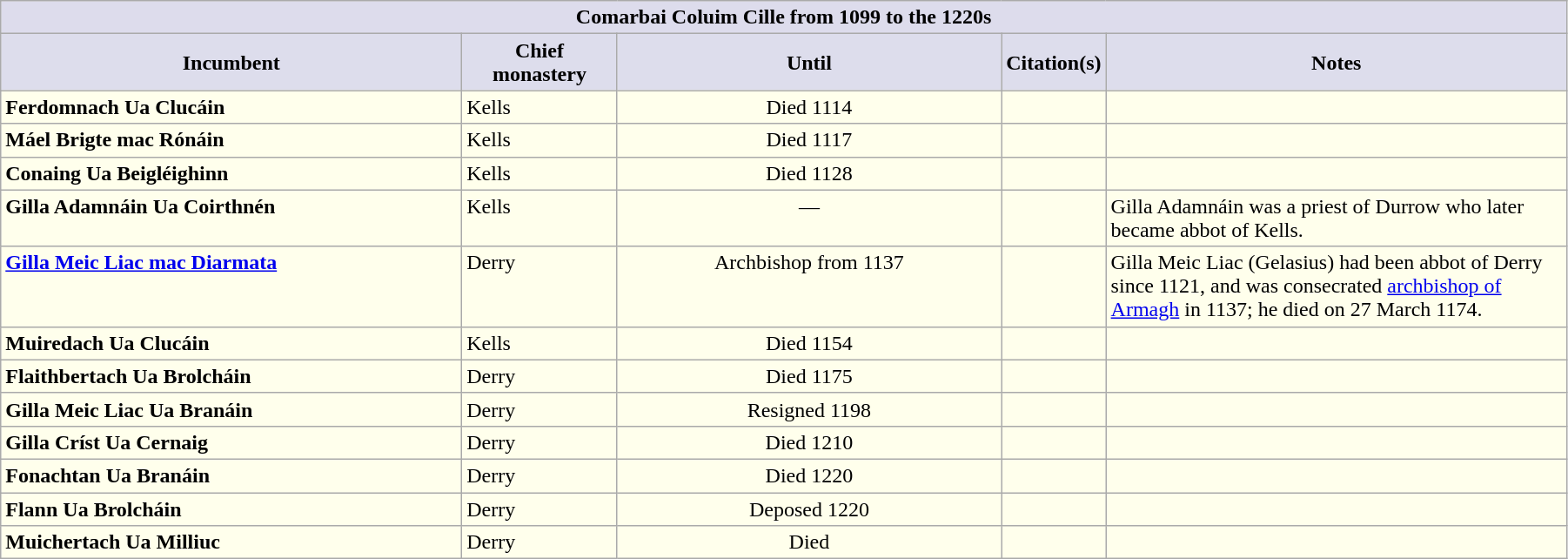<table class="wikitable" style="width:95%;" border="1" cellpadding="2">
<tr>
<th style="background-color:#dddcec" colspan="5">Comarbai Coluim Cille from 1099 to the 1220s</th>
</tr>
<tr align=left>
<th style="background-color:#ddddec" width="30%">Incumbent</th>
<th style="background-color:#ddddec" width="10%">Chief monastery</th>
<th style="background-color:#ddddec" width="25%">Until</th>
<th style="background-color:#ddddec" width="5%">Citation(s)</th>
<th style="background-color:#ddddec" width="30%">Notes</th>
</tr>
<tr valign=top bgcolor="#ffffec">
<td><strong>Ferdomnach Ua Clucáin</strong></td>
<td>Kells</td>
<td align=center>Died 1114</td>
<td></td>
<td></td>
</tr>
<tr valign=top bgcolor="#ffffec">
<td><strong>Máel Brigte mac Rónáin</strong></td>
<td>Kells</td>
<td align=center>Died 1117</td>
<td></td>
<td></td>
</tr>
<tr valign=top bgcolor="#ffffec">
<td><strong>Conaing Ua Beigléighinn</strong></td>
<td>Kells</td>
<td align=center>Died 1128</td>
<td></td>
<td></td>
</tr>
<tr valign=top bgcolor="#ffffec">
<td><strong>Gilla Adamnáin Ua Coirthnén</strong></td>
<td>Kells</td>
<td align=center>—</td>
<td></td>
<td>Gilla Adamnáin was a priest of Durrow who later became abbot of Kells.</td>
</tr>
<tr valign=top bgcolor="#ffffec">
<td><strong><a href='#'>Gilla Meic Liac mac Diarmata</a></strong></td>
<td>Derry</td>
<td align=center>Archbishop from 1137</td>
<td></td>
<td>Gilla Meic Liac (Gelasius) had been abbot of Derry since 1121, and was consecrated <a href='#'>archbishop of Armagh</a> in 1137; he died on 27 March 1174.</td>
</tr>
<tr valign=top bgcolor="#ffffec">
<td><strong>Muiredach Ua Clucáin</strong></td>
<td>Kells</td>
<td align=center>Died 1154</td>
<td></td>
<td></td>
</tr>
<tr valign=top bgcolor="#ffffec">
<td><strong>Flaithbertach Ua Brolcháin</strong></td>
<td>Derry</td>
<td align=center>Died 1175</td>
<td></td>
<td></td>
</tr>
<tr valign=top bgcolor="#ffffec">
<td><strong>Gilla Meic Liac Ua Branáin</strong></td>
<td>Derry</td>
<td align=center>Resigned 1198</td>
<td></td>
<td></td>
</tr>
<tr valign=top bgcolor="#ffffec">
<td><strong>Gilla Críst Ua Cernaig</strong></td>
<td>Derry</td>
<td align=center>Died 1210</td>
<td></td>
<td></td>
</tr>
<tr valign=top bgcolor="#ffffec">
<td><strong>Fonachtan Ua Branáin</strong></td>
<td>Derry</td>
<td align=center>Died 1220</td>
<td></td>
<td></td>
</tr>
<tr valign=top bgcolor="#ffffec">
<td><strong>Flann Ua Brolcháin</strong></td>
<td>Derry</td>
<td align=center>Deposed 1220</td>
<td></td>
<td></td>
</tr>
<tr valign=top bgcolor="#ffffec">
<td><strong>Muichertach Ua Milliuc</strong></td>
<td>Derry</td>
<td align=center>Died</td>
<td></td>
<td></td>
</tr>
</table>
